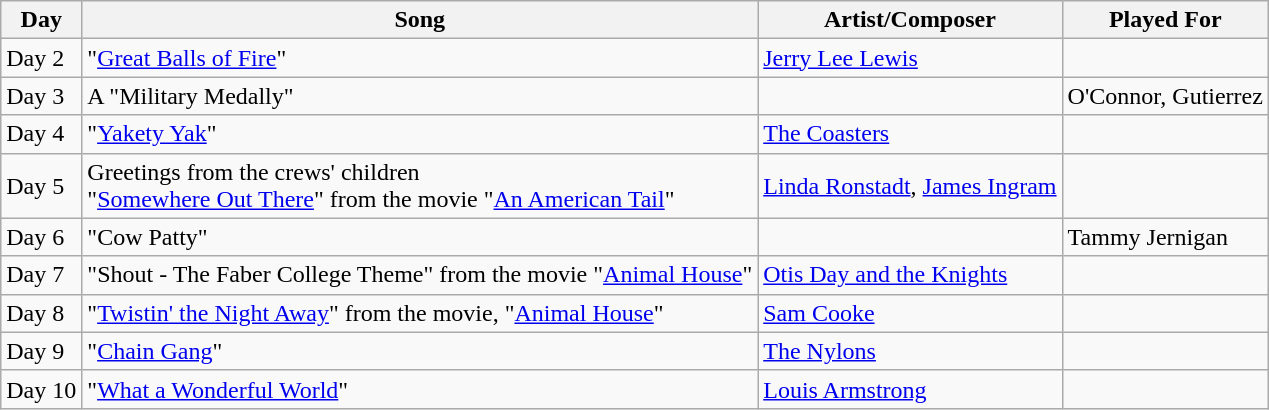<table class="wikitable">
<tr>
<th>Day</th>
<th>Song</th>
<th>Artist/Composer</th>
<th>Played For</th>
</tr>
<tr>
<td>Day 2</td>
<td>"<a href='#'>Great Balls of Fire</a>"</td>
<td><a href='#'>Jerry Lee Lewis</a></td>
<td></td>
</tr>
<tr>
<td>Day 3</td>
<td>A "Military Medally"</td>
<td></td>
<td>O'Connor, Gutierrez</td>
</tr>
<tr>
<td>Day 4</td>
<td>"<a href='#'>Yakety Yak</a>"</td>
<td><a href='#'>The Coasters</a></td>
<td></td>
</tr>
<tr>
<td>Day 5</td>
<td>Greetings from the crews' children <br> "<a href='#'>Somewhere Out There</a>" from the movie "<a href='#'>An American Tail</a>"</td>
<td><a href='#'>Linda Ronstadt</a>, <a href='#'>James Ingram</a></td>
<td></td>
</tr>
<tr>
<td>Day 6</td>
<td>"Cow Patty"</td>
<td></td>
<td>Tammy Jernigan</td>
</tr>
<tr>
<td>Day 7</td>
<td>"Shout - The Faber College Theme" from the movie "<a href='#'>Animal House</a>"</td>
<td><a href='#'>Otis Day and the Knights</a></td>
<td></td>
</tr>
<tr>
<td>Day 8</td>
<td>"<a href='#'>Twistin' the Night Away</a>" from the movie, "<a href='#'>Animal House</a>"</td>
<td><a href='#'>Sam Cooke</a></td>
<td></td>
</tr>
<tr>
<td>Day 9</td>
<td>"<a href='#'>Chain Gang</a>"</td>
<td><a href='#'>The Nylons</a></td>
<td></td>
</tr>
<tr>
<td>Day 10</td>
<td>"<a href='#'>What a Wonderful World</a>"</td>
<td><a href='#'>Louis Armstrong</a></td>
<td></td>
</tr>
</table>
